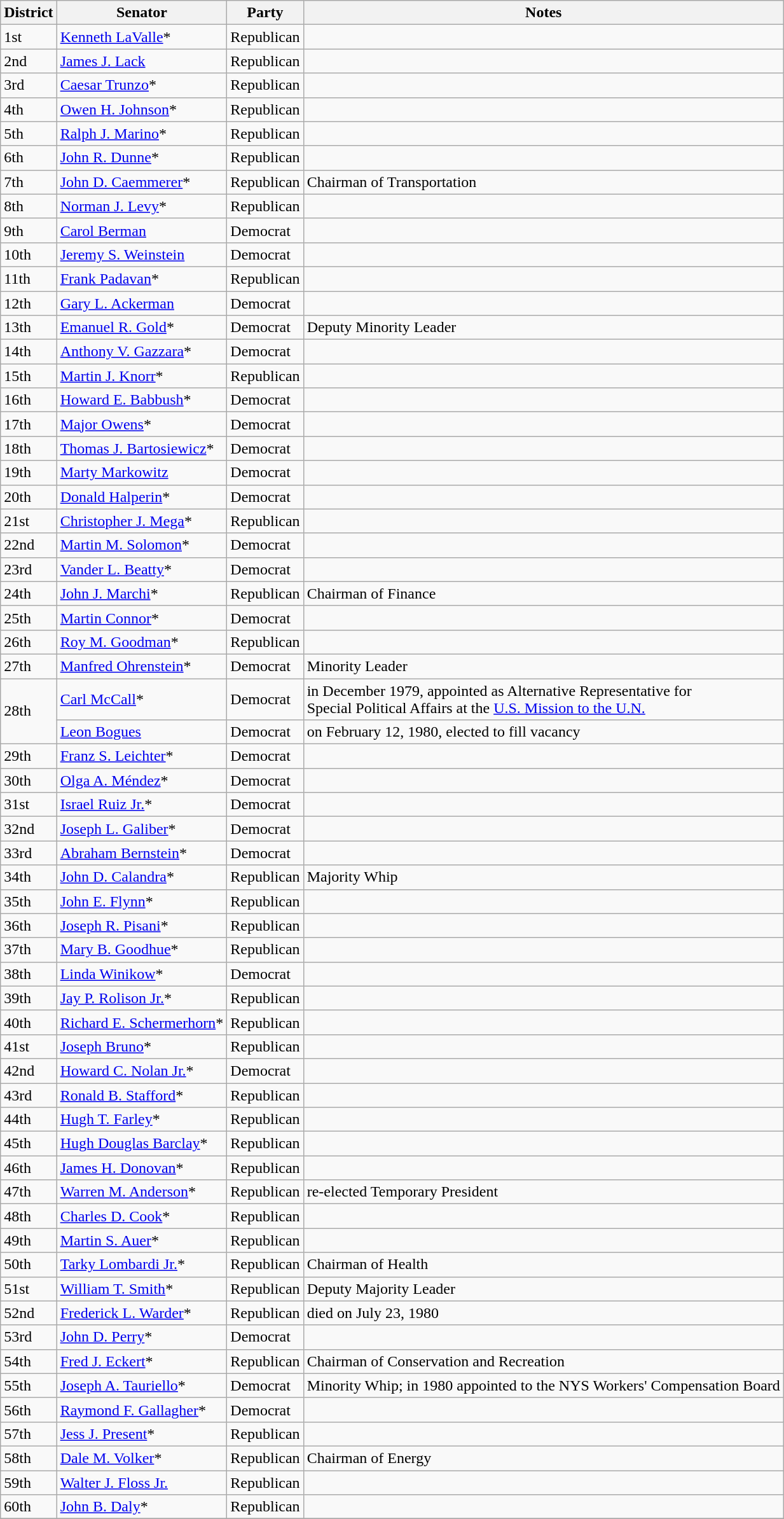<table class=wikitable>
<tr>
<th>District</th>
<th>Senator</th>
<th>Party</th>
<th>Notes</th>
</tr>
<tr>
<td>1st</td>
<td><a href='#'>Kenneth LaValle</a>*</td>
<td>Republican</td>
<td></td>
</tr>
<tr>
<td>2nd</td>
<td><a href='#'>James J. Lack</a></td>
<td>Republican</td>
<td></td>
</tr>
<tr>
<td>3rd</td>
<td><a href='#'>Caesar Trunzo</a>*</td>
<td>Republican</td>
<td></td>
</tr>
<tr>
<td>4th</td>
<td><a href='#'>Owen H. Johnson</a>*</td>
<td>Republican</td>
<td></td>
</tr>
<tr>
<td>5th</td>
<td><a href='#'>Ralph J. Marino</a>*</td>
<td>Republican</td>
<td></td>
</tr>
<tr>
<td>6th</td>
<td><a href='#'>John R. Dunne</a>*</td>
<td>Republican</td>
<td></td>
</tr>
<tr>
<td>7th</td>
<td><a href='#'>John D. Caemmerer</a>*</td>
<td>Republican</td>
<td>Chairman of Transportation</td>
</tr>
<tr>
<td>8th</td>
<td><a href='#'>Norman J. Levy</a>*</td>
<td>Republican</td>
<td></td>
</tr>
<tr>
<td>9th</td>
<td><a href='#'>Carol Berman</a></td>
<td>Democrat</td>
<td></td>
</tr>
<tr>
<td>10th</td>
<td><a href='#'>Jeremy S. Weinstein</a></td>
<td>Democrat</td>
<td></td>
</tr>
<tr>
<td>11th</td>
<td><a href='#'>Frank Padavan</a>*</td>
<td>Republican</td>
<td></td>
</tr>
<tr>
<td>12th</td>
<td><a href='#'>Gary L. Ackerman</a></td>
<td>Democrat</td>
<td></td>
</tr>
<tr>
<td>13th</td>
<td><a href='#'>Emanuel R. Gold</a>*</td>
<td>Democrat</td>
<td>Deputy Minority Leader</td>
</tr>
<tr>
<td>14th</td>
<td><a href='#'>Anthony V. Gazzara</a>*</td>
<td>Democrat</td>
<td></td>
</tr>
<tr>
<td>15th</td>
<td><a href='#'>Martin J. Knorr</a>*</td>
<td>Republican</td>
<td></td>
</tr>
<tr>
<td>16th</td>
<td><a href='#'>Howard E. Babbush</a>*</td>
<td>Democrat</td>
<td></td>
</tr>
<tr>
<td>17th</td>
<td><a href='#'>Major Owens</a>*</td>
<td>Democrat</td>
<td></td>
</tr>
<tr>
<td>18th</td>
<td><a href='#'>Thomas J. Bartosiewicz</a>*</td>
<td>Democrat</td>
<td></td>
</tr>
<tr>
<td>19th</td>
<td><a href='#'>Marty Markowitz</a></td>
<td>Democrat</td>
<td></td>
</tr>
<tr>
<td>20th</td>
<td><a href='#'>Donald Halperin</a>*</td>
<td>Democrat</td>
<td></td>
</tr>
<tr>
<td>21st</td>
<td><a href='#'>Christopher J. Mega</a>*</td>
<td>Republican</td>
<td></td>
</tr>
<tr>
<td>22nd</td>
<td><a href='#'>Martin M. Solomon</a>*</td>
<td>Democrat</td>
<td></td>
</tr>
<tr>
<td>23rd</td>
<td><a href='#'>Vander L. Beatty</a>*</td>
<td>Democrat</td>
<td></td>
</tr>
<tr>
<td>24th</td>
<td><a href='#'>John J. Marchi</a>*</td>
<td>Republican</td>
<td>Chairman of Finance</td>
</tr>
<tr>
<td>25th</td>
<td><a href='#'>Martin Connor</a>*</td>
<td>Democrat</td>
<td></td>
</tr>
<tr>
<td>26th</td>
<td><a href='#'>Roy M. Goodman</a>*</td>
<td>Republican</td>
<td></td>
</tr>
<tr>
<td>27th</td>
<td><a href='#'>Manfred Ohrenstein</a>*</td>
<td>Democrat</td>
<td>Minority Leader</td>
</tr>
<tr>
<td rowspan="2">28th</td>
<td><a href='#'>Carl McCall</a>*</td>
<td>Democrat</td>
<td>in December 1979, appointed as Alternative Representative for <br>Special Political Affairs at the <a href='#'>U.S. Mission to the U.N.</a></td>
</tr>
<tr>
<td><a href='#'>Leon Bogues</a></td>
<td>Democrat</td>
<td>on February 12, 1980, elected to fill vacancy</td>
</tr>
<tr>
<td>29th</td>
<td><a href='#'>Franz S. Leichter</a>*</td>
<td>Democrat</td>
<td></td>
</tr>
<tr>
<td>30th</td>
<td><a href='#'>Olga A. Méndez</a>*</td>
<td>Democrat</td>
<td></td>
</tr>
<tr>
<td>31st</td>
<td><a href='#'>Israel Ruiz Jr.</a>*</td>
<td>Democrat</td>
<td></td>
</tr>
<tr>
<td>32nd</td>
<td><a href='#'>Joseph L. Galiber</a>*</td>
<td>Democrat</td>
<td></td>
</tr>
<tr>
<td>33rd</td>
<td><a href='#'>Abraham Bernstein</a>*</td>
<td>Democrat</td>
<td></td>
</tr>
<tr>
<td>34th</td>
<td><a href='#'>John D. Calandra</a>*</td>
<td>Republican</td>
<td>Majority Whip</td>
</tr>
<tr>
<td>35th</td>
<td><a href='#'>John E. Flynn</a>*</td>
<td>Republican</td>
<td></td>
</tr>
<tr>
<td>36th</td>
<td><a href='#'>Joseph R. Pisani</a>*</td>
<td>Republican</td>
<td></td>
</tr>
<tr>
<td>37th</td>
<td><a href='#'>Mary B. Goodhue</a>*</td>
<td>Republican</td>
<td></td>
</tr>
<tr>
<td>38th</td>
<td><a href='#'>Linda Winikow</a>*</td>
<td>Democrat</td>
<td></td>
</tr>
<tr>
<td>39th</td>
<td><a href='#'>Jay P. Rolison Jr.</a>*</td>
<td>Republican</td>
<td></td>
</tr>
<tr>
<td>40th</td>
<td><a href='#'>Richard E. Schermerhorn</a>*</td>
<td>Republican</td>
<td></td>
</tr>
<tr>
<td>41st</td>
<td><a href='#'>Joseph Bruno</a>*</td>
<td>Republican</td>
<td></td>
</tr>
<tr>
<td>42nd</td>
<td><a href='#'>Howard C. Nolan Jr.</a>*</td>
<td>Democrat</td>
<td></td>
</tr>
<tr>
<td>43rd</td>
<td><a href='#'>Ronald B. Stafford</a>*</td>
<td>Republican</td>
<td></td>
</tr>
<tr>
<td>44th</td>
<td><a href='#'>Hugh T. Farley</a>*</td>
<td>Republican</td>
<td></td>
</tr>
<tr>
<td>45th</td>
<td><a href='#'>Hugh Douglas Barclay</a>*</td>
<td>Republican</td>
<td></td>
</tr>
<tr>
<td>46th</td>
<td><a href='#'>James H. Donovan</a>*</td>
<td>Republican</td>
<td></td>
</tr>
<tr>
<td>47th</td>
<td><a href='#'>Warren M. Anderson</a>*</td>
<td>Republican</td>
<td>re-elected Temporary President</td>
</tr>
<tr>
<td>48th</td>
<td><a href='#'>Charles D. Cook</a>*</td>
<td>Republican</td>
<td></td>
</tr>
<tr>
<td>49th</td>
<td><a href='#'>Martin S. Auer</a>*</td>
<td>Republican</td>
<td></td>
</tr>
<tr>
<td>50th</td>
<td><a href='#'>Tarky Lombardi Jr.</a>*</td>
<td>Republican</td>
<td>Chairman of Health</td>
</tr>
<tr>
<td>51st</td>
<td><a href='#'>William T. Smith</a>*</td>
<td>Republican</td>
<td>Deputy Majority Leader</td>
</tr>
<tr>
<td>52nd</td>
<td><a href='#'>Frederick L. Warder</a>*</td>
<td>Republican</td>
<td>died on July 23, 1980</td>
</tr>
<tr>
<td>53rd</td>
<td><a href='#'>John D. Perry</a>*</td>
<td>Democrat</td>
<td></td>
</tr>
<tr>
<td>54th</td>
<td><a href='#'>Fred J. Eckert</a>*</td>
<td>Republican</td>
<td>Chairman of Conservation and Recreation</td>
</tr>
<tr>
<td>55th</td>
<td><a href='#'>Joseph A. Tauriello</a>*</td>
<td>Democrat</td>
<td>Minority Whip; in 1980 appointed to the NYS Workers' Compensation Board</td>
</tr>
<tr>
<td>56th</td>
<td><a href='#'>Raymond F. Gallagher</a>*</td>
<td>Democrat</td>
<td></td>
</tr>
<tr>
<td>57th</td>
<td><a href='#'>Jess J. Present</a>*</td>
<td>Republican</td>
<td></td>
</tr>
<tr>
<td>58th</td>
<td><a href='#'>Dale M. Volker</a>*</td>
<td>Republican</td>
<td>Chairman of Energy</td>
</tr>
<tr>
<td>59th</td>
<td><a href='#'>Walter J. Floss Jr.</a></td>
<td>Republican</td>
<td></td>
</tr>
<tr>
<td>60th</td>
<td><a href='#'>John B. Daly</a>*</td>
<td>Republican</td>
<td></td>
</tr>
<tr>
</tr>
</table>
